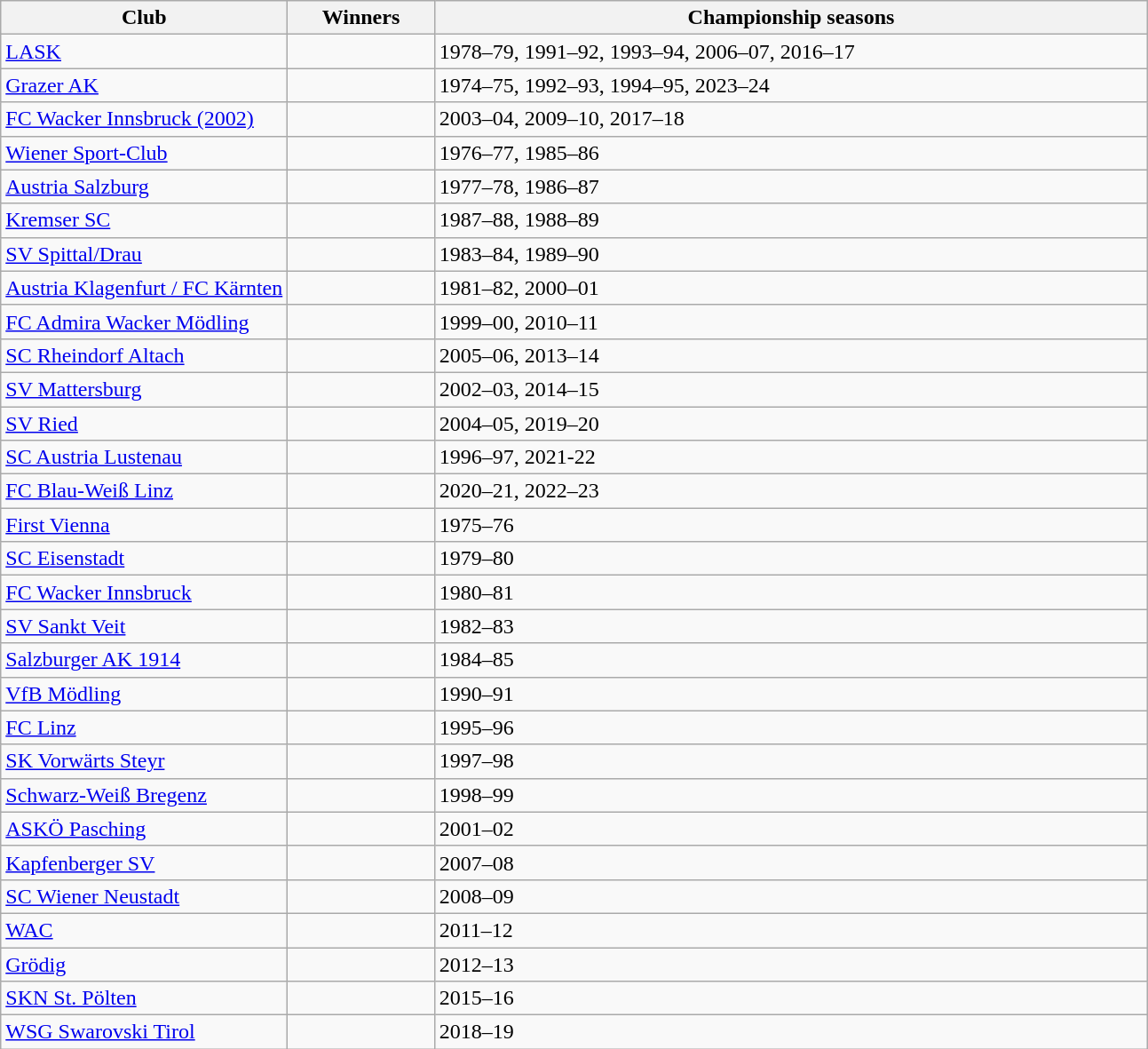<table class="wikitable">
<tr>
<th style="width:25%">Club</th>
<th>Winners</th>
<th>Championship seasons</th>
</tr>
<tr>
<td><a href='#'>LASK</a></td>
<td></td>
<td>1978–79, 1991–92, 1993–94, 2006–07, 2016–17</td>
</tr>
<tr>
<td><a href='#'>Grazer AK</a></td>
<td></td>
<td>1974–75, 1992–93, 1994–95, 2023–24</td>
</tr>
<tr>
<td><a href='#'>FC Wacker Innsbruck (2002)</a></td>
<td></td>
<td>2003–04, 2009–10, 2017–18</td>
</tr>
<tr>
<td><a href='#'>Wiener Sport-Club</a></td>
<td></td>
<td>1976–77, 1985–86</td>
</tr>
<tr>
<td><a href='#'>Austria Salzburg</a></td>
<td></td>
<td>1977–78, 1986–87</td>
</tr>
<tr>
<td><a href='#'>Kremser SC</a></td>
<td></td>
<td>1987–88, 1988–89</td>
</tr>
<tr>
<td><a href='#'>SV Spittal/Drau</a></td>
<td></td>
<td>1983–84, 1989–90</td>
</tr>
<tr>
<td><a href='#'>Austria Klagenfurt / FC Kärnten</a></td>
<td></td>
<td>1981–82, 2000–01</td>
</tr>
<tr>
<td><a href='#'>FC Admira Wacker Mödling</a></td>
<td></td>
<td>1999–00, 2010–11</td>
</tr>
<tr>
<td><a href='#'>SC Rheindorf Altach</a></td>
<td></td>
<td>2005–06, 2013–14</td>
</tr>
<tr>
<td><a href='#'>SV Mattersburg</a></td>
<td></td>
<td>2002–03, 2014–15</td>
</tr>
<tr>
<td><a href='#'>SV Ried</a></td>
<td></td>
<td>2004–05, 2019–20</td>
</tr>
<tr>
<td><a href='#'>SC Austria Lustenau</a></td>
<td></td>
<td>1996–97, 2021-22</td>
</tr>
<tr>
<td><a href='#'>FC Blau-Weiß Linz</a></td>
<td></td>
<td>2020–21, 2022–23</td>
</tr>
<tr>
<td><a href='#'>First Vienna</a></td>
<td></td>
<td>1975–76</td>
</tr>
<tr>
<td><a href='#'>SC Eisenstadt</a></td>
<td></td>
<td>1979–80</td>
</tr>
<tr>
<td><a href='#'>FC Wacker Innsbruck</a></td>
<td></td>
<td>1980–81</td>
</tr>
<tr>
<td><a href='#'>SV Sankt Veit</a></td>
<td></td>
<td>1982–83</td>
</tr>
<tr>
<td><a href='#'>Salzburger AK 1914</a></td>
<td></td>
<td>1984–85</td>
</tr>
<tr>
<td><a href='#'>VfB Mödling</a></td>
<td></td>
<td>1990–91</td>
</tr>
<tr>
<td><a href='#'>FC Linz</a></td>
<td></td>
<td>1995–96</td>
</tr>
<tr>
<td><a href='#'>SK Vorwärts Steyr</a></td>
<td></td>
<td>1997–98</td>
</tr>
<tr>
<td><a href='#'>Schwarz-Weiß Bregenz</a></td>
<td></td>
<td>1998–99</td>
</tr>
<tr>
<td><a href='#'>ASKÖ Pasching</a></td>
<td></td>
<td>2001–02</td>
</tr>
<tr>
<td><a href='#'>Kapfenberger SV</a></td>
<td></td>
<td>2007–08</td>
</tr>
<tr>
<td><a href='#'>SC Wiener Neustadt</a></td>
<td></td>
<td>2008–09</td>
</tr>
<tr>
<td><a href='#'>WAC</a></td>
<td></td>
<td>2011–12</td>
</tr>
<tr>
<td><a href='#'>Grödig</a></td>
<td></td>
<td>2012–13</td>
</tr>
<tr>
<td><a href='#'>SKN St. Pölten</a></td>
<td></td>
<td>2015–16</td>
</tr>
<tr>
<td><a href='#'>WSG Swarovski Tirol</a></td>
<td></td>
<td>2018–19</td>
</tr>
</table>
